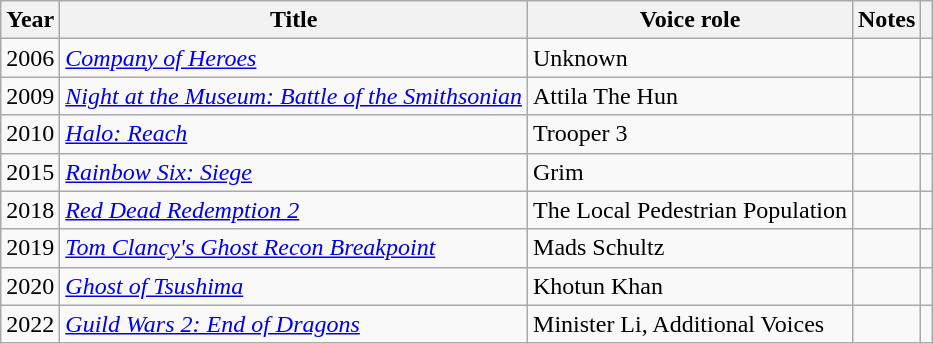<table class="wikitable sortable">
<tr>
<th>Year</th>
<th>Title</th>
<th>Voice role</th>
<th class="unsortable">Notes</th>
<th class="unsortable"></th>
</tr>
<tr>
<td>2006</td>
<td><em><a href='#'>Company of Heroes</a></em></td>
<td>Unknown</td>
<td></td>
<td></td>
</tr>
<tr>
<td>2009</td>
<td><em><a href='#'>Night at the Museum: Battle of the Smithsonian</a></em></td>
<td>Attila The Hun</td>
<td></td>
<td></td>
</tr>
<tr>
<td>2010</td>
<td><em><a href='#'>Halo: Reach</a></em></td>
<td>Trooper 3</td>
<td></td>
<td></td>
</tr>
<tr>
<td>2015</td>
<td><em><a href='#'>Rainbow Six: Siege</a></em></td>
<td>Grim</td>
<td></td>
<td></td>
</tr>
<tr>
<td>2018</td>
<td><em><a href='#'>Red Dead Redemption 2</a></em></td>
<td>The Local Pedestrian Population</td>
<td></td>
<td></td>
</tr>
<tr>
<td>2019</td>
<td><em><a href='#'>Tom Clancy's Ghost Recon Breakpoint</a></em></td>
<td>Mads Schultz</td>
<td></td>
<td></td>
</tr>
<tr>
<td>2020</td>
<td><em><a href='#'>Ghost of Tsushima</a></em></td>
<td>Khotun Khan</td>
<td></td>
<td></td>
</tr>
<tr>
<td>2022</td>
<td><em><a href='#'>Guild Wars 2: End of Dragons</a></em></td>
<td>Minister Li, Additional Voices</td>
<td></td>
<td></td>
</tr>
</table>
